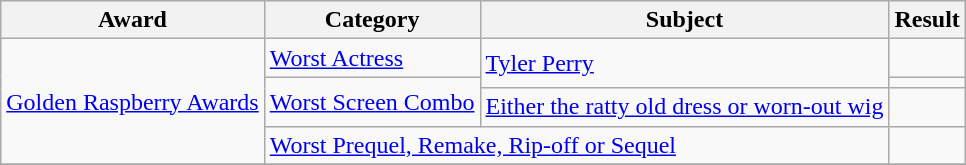<table class="wikitable">
<tr>
<th>Award</th>
<th>Category</th>
<th>Subject</th>
<th>Result</th>
</tr>
<tr>
<td rowspan=4><a href='#'>Golden Raspberry Awards</a></td>
<td><a href='#'>Worst Actress</a></td>
<td rowspan=2><a href='#'>Tyler Perry</a></td>
<td></td>
</tr>
<tr>
<td rowspan=2><a href='#'>Worst Screen Combo</a></td>
<td></td>
</tr>
<tr>
<td><a href='#'>Either the ratty old dress or worn-out wig</a></td>
<td></td>
</tr>
<tr>
<td colspan=2><a href='#'>Worst Prequel, Remake, Rip-off or Sequel</a></td>
<td></td>
</tr>
<tr>
</tr>
</table>
